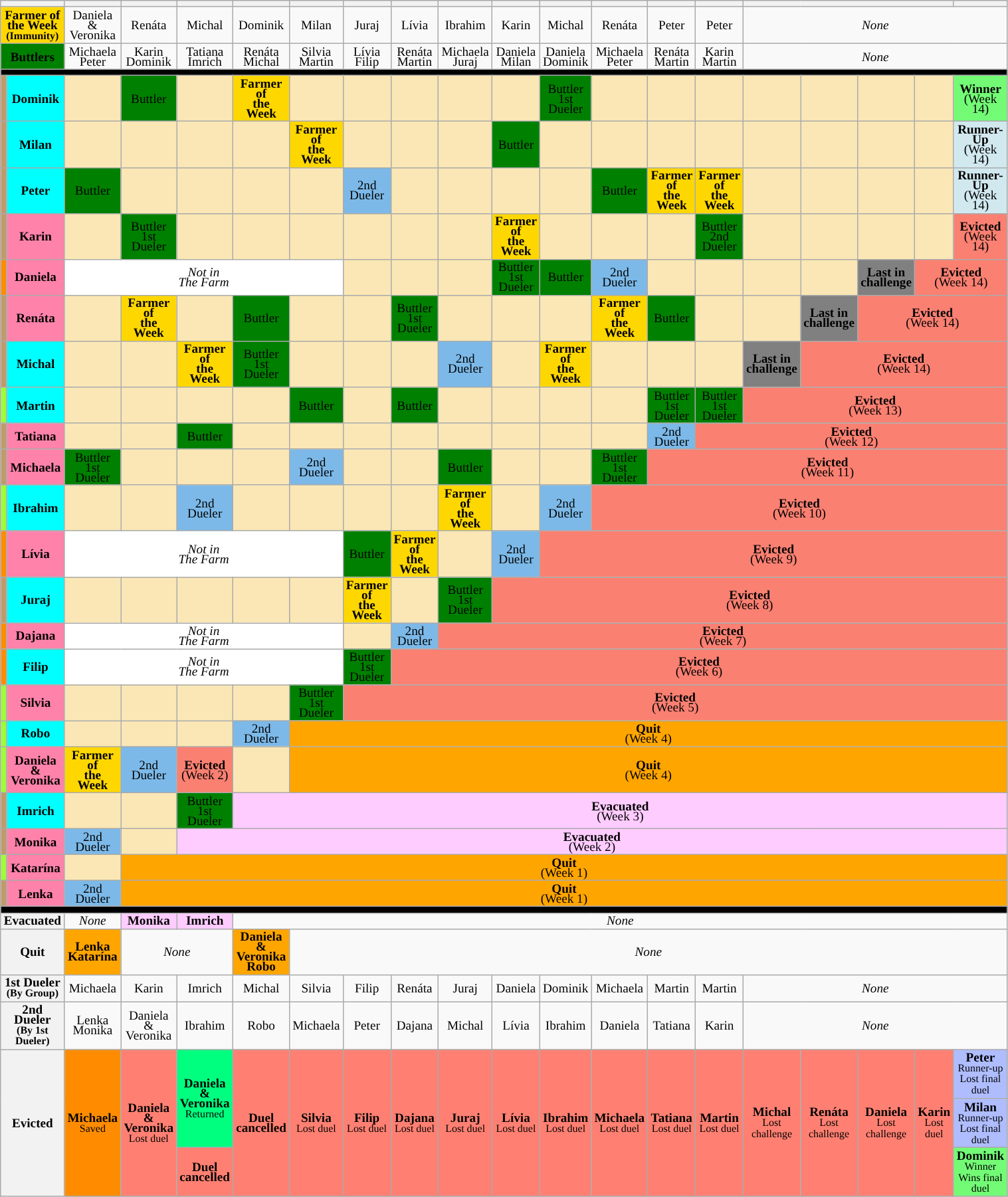<table class="wikitable" style="text-align:center; width:80%; font-size:80%; line-height:10px">
<tr>
<th colspan=2></th>
<th></th>
<th></th>
<th></th>
<th></th>
<th></th>
<th></th>
<th></th>
<th></th>
<th></th>
<th></th>
<th></th>
<th></th>
<th></th>
<th colspan=4></th>
<th></th>
</tr>
<tr>
<th colspan=2 style="background:gold;">Farmer of the Week<br><small>(Immunity)</small></th>
<td>Daniela &<br>Veronika</td>
<td>Renáta</td>
<td>Michal</td>
<td>Dominik</td>
<td>Milan</td>
<td>Juraj</td>
<td>Lívia</td>
<td>Ibrahim</td>
<td>Karin</td>
<td>Michal</td>
<td>Renáta</td>
<td>Peter</td>
<td>Peter</td>
<td colspan=5><em>None</em></td>
</tr>
<tr>
<th colspan=2 style="background:#008000;">Buttlers</th>
<td>Michaela<br>Peter</td>
<td>Karin<br>Dominik</td>
<td>Tatiana<br>Imrich</td>
<td>Renáta<br>Michal</td>
<td>Silvia<br>Martin</td>
<td>Lívia<br>Filip</td>
<td>Renáta<br>Martin</td>
<td>Michaela<br>Juraj</td>
<td>Daniela<br>Milan</td>
<td>Daniela<br>Dominik</td>
<td>Michaela<br>Peter</td>
<td>Renáta<br>Martin</td>
<td>Karin<br>Martin</td>
<td colspan=5><em>None</em></td>
</tr>
<tr>
<th style="background:#000000;" colspan="20"></th>
</tr>
<tr>
<td style="background:#C19A6B"></td>
<th style="background:cyan;">Dominik</th>
<td style="background:#FAE7B5;"></td>
<td style="background:#008000;">Buttler</td>
<td style="background:#FAE7B5;"></td>
<td style="background:gold;"><strong>Farmer of<br>the Week</strong></td>
<td style="background:#FAE7B5;"></td>
<td style="background:#FAE7B5;"></td>
<td style="background:#FAE7B5;"></td>
<td style="background:#FAE7B5;"></td>
<td style="background:#FAE7B5;"></td>
<td style="background:#008000;">Buttler<br>1st Dueler</td>
<td style="background:#FAE7B5;"></td>
<td style="background:#FAE7B5;"></td>
<td style="background:#FAE7B5;"></td>
<td style="background:#FAE7B5;"></td>
<td style="background:#FAE7B5;"></td>
<td style="background:#FAE7B5;"></td>
<td style="background:#FAE7B5;"></td>
<td style="background:#73FB76" colspan=2><strong>Winner</strong> <br> (Week 14)</td>
</tr>
<tr>
<td style="background:#C19A6B"></td>
<th style="background:cyan;">Milan</th>
<td style="background:#FAE7B5;"></td>
<td style="background:#FAE7B5;"></td>
<td style="background:#FAE7B5;"></td>
<td style="background:#FAE7B5;"></td>
<td style="background:gold;"><strong>Farmer of<br>the Week</strong></td>
<td style="background:#FAE7B5;"></td>
<td style="background:#FAE7B5;"></td>
<td style="background:#FAE7B5;"></td>
<td style="background:#008000;">Buttler</td>
<td style="background:#FAE7B5;"></td>
<td style="background:#FAE7B5;"></td>
<td style="background:#FAE7B5;"></td>
<td style="background:#FAE7B5;"></td>
<td style="background:#FAE7B5;"></td>
<td style="background:#FAE7B5;"></td>
<td style="background:#FAE7B5;"></td>
<td style="background:#FAE7B5;"></td>
<td style="background:#D1E8EF" colspan=2><strong>Runner-Up</strong> <br> (Week 14)</td>
</tr>
<tr>
<td style="background:#C19A6B"></td>
<th style="background:cyan;">Peter</th>
<td style="background:#008000;">Buttler</td>
<td style="background:#FAE7B5;"></td>
<td style="background:#FAE7B5;"></td>
<td style="background:#FAE7B5;"></td>
<td style="background:#FAE7B5;"></td>
<td style="background:#7CB9E8;">2nd Dueler</td>
<td style="background:#FAE7B5;"></td>
<td style="background:#FAE7B5;"></td>
<td style="background:#FAE7B5;"></td>
<td style="background:#FAE7B5;"></td>
<td style="background:#008000;">Buttler</td>
<td style="background:gold;"><strong>Farmer of<br>the Week</strong></td>
<td style="background:gold;"><strong>Farmer of<br>the Week</strong></td>
<td style="background:#FAE7B5;"></td>
<td style="background:#FAE7B5;"></td>
<td style="background:#FAE7B5;"></td>
<td style="background:#FAE7B5;"></td>
<td style="background:#D1E8EF" colspan=2><strong>Runner-Up</strong> <br> (Week 14)</td>
</tr>
<tr>
<td style="background:#C19A6B"></td>
<th style="background:#FF82AB;">Karin</th>
<td style="background:#FAE7B5;"></td>
<td style="background:#008000;">Buttler<br>1st Dueler</td>
<td style="background:#FAE7B5;"></td>
<td style="background:#FAE7B5;"></td>
<td style="background:#FAE7B5;"></td>
<td style="background:#FAE7B5;"></td>
<td style="background:#FAE7B5;"></td>
<td style="background:#FAE7B5;"></td>
<td style="background:gold;"><strong>Farmer of<br>the Week</strong></td>
<td style="background:#FAE7B5;"></td>
<td style="background:#FAE7B5;"></td>
<td style="background:#FAE7B5;"></td>
<td style="background:#008000;">Buttler<br>2nd Dueler</td>
<td style="background:#FAE7B5;"></td>
<td style="background:#FAE7B5;"></td>
<td style="background:#FAE7B5;"></td>
<td style="background:#FAE7B5;"></td>
<td colspan=16 style="background:salmon;"><strong>Evicted</strong><br> (Week 14)</td>
</tr>
<tr>
<td style="background:#FF8C00"></td>
<th style="background:#FF82AB;">Daniela</th>
<td style="background:#FFFFFF; text-align:center;" colspan=5><em>Not in<br>The Farm</em></td>
<td style="background:#FAE7B5;"></td>
<td style="background:#FAE7B5;"></td>
<td style="background:#FAE7B5;"></td>
<td style="background:#008000;">Buttler<br>1st Dueler</td>
<td style="background:#008000;">Buttler</td>
<td style="background:#7CB9E8;">2nd Dueler</td>
<td style="background:#FAE7B5;"></td>
<td style="background:#FAE7B5;"></td>
<td style="background:#FAE7B5;"></td>
<td style="background:#FAE7B5;"></td>
<td style="background:grey;"><strong>Last in<br>challenge</strong></td>
<td colspan=16 style="background:salmon;"><strong>Evicted</strong><br> (Week 14)</td>
</tr>
<tr>
<td style="background:#C19A6B"></td>
<th style="background:#FF82AB;">Renáta</th>
<td style="background:#FAE7B5;"></td>
<td style="background:gold;"><strong>Farmer of<br>the Week</strong></td>
<td style="background:#FAE7B5;"></td>
<td style="background:#008000;">Buttler</td>
<td style="background:#FAE7B5;"></td>
<td style="background:#FAE7B5;"></td>
<td style="background:#008000;">Buttler<br>1st Dueler</td>
<td style="background:#FAE7B5;"></td>
<td style="background:#FAE7B5;"></td>
<td style="background:#FAE7B5;"></td>
<td style="background:gold;"><strong>Farmer of<br>the Week</strong></td>
<td style="background:#008000;">Buttler</td>
<td style="background:#FAE7B5;"></td>
<td style="background:#FAE7B5;"></td>
<td style="background:grey;"><strong>Last in<br>challenge</strong></td>
<td colspan=16 style="background:salmon;"><strong>Evicted</strong><br> (Week 14)</td>
</tr>
<tr>
<td style="background:#C19A6B"></td>
<th style="background:cyan;">Michal</th>
<td style="background:#FAE7B5;"></td>
<td style="background:#FAE7B5;"></td>
<td style="background:gold;"><strong>Farmer of<br>the Week</strong></td>
<td style="background:#008000;">Buttler<br>1st Dueler</td>
<td style="background:#FAE7B5;"></td>
<td style="background:#FAE7B5;"></td>
<td style="background:#FAE7B5;"></td>
<td style="background:#7CB9E8;">2nd Dueler</td>
<td style="background:#FAE7B5;"></td>
<td style="background:gold;"><strong>Farmer of<br>the Week</strong></td>
<td style="background:#FAE7B5;"></td>
<td style="background:#FAE7B5;"></td>
<td style="background:#FAE7B5;"></td>
<td style="background:grey;"><strong>Last in<br>challenge</strong></td>
<td colspan=16 style="background:salmon;"><strong>Evicted</strong><br> (Week 14)</td>
</tr>
<tr>
<td style="background:#9EFD38"></td>
<th style="background:cyan;">Martin</th>
<td style="background:#FAE7B5;"></td>
<td style="background:#FAE7B5;"></td>
<td style="background:#FAE7B5;"></td>
<td style="background:#FAE7B5;"></td>
<td style="background:#008000;">Buttler</td>
<td style="background:#FAE7B5;"></td>
<td style="background:#008000;">Buttler</td>
<td style="background:#FAE7B5;"></td>
<td style="background:#FAE7B5;"></td>
<td style="background:#FAE7B5;"></td>
<td style="background:#FAE7B5;"></td>
<td style="background:#008000;">Buttler<br>1st Dueler</td>
<td style="background:#008000;">Buttler<br>1st Dueler</td>
<td colspan=16 style="background:salmon;"><strong>Evicted</strong><br> (Week 13)</td>
</tr>
<tr>
<td style="background:#C19A6B"></td>
<th style="background:#FF82AB;">Tatiana</th>
<td style="background:#FAE7B5;"></td>
<td style="background:#FAE7B5;"></td>
<td style="background:#008000;">Buttler</td>
<td style="background:#FAE7B5;"></td>
<td style="background:#FAE7B5;"></td>
<td style="background:#FAE7B5;"></td>
<td style="background:#FAE7B5;"></td>
<td style="background:#FAE7B5;"></td>
<td style="background:#FAE7B5;"></td>
<td style="background:#FAE7B5;"></td>
<td style="background:#FAE7B5;"></td>
<td style="background:#7CB9E8;">2nd Dueler</td>
<td colspan=16 style="background:salmon;"><strong>Evicted</strong><br> (Week 12)</td>
</tr>
<tr>
<td style="background:#C19A6B"></td>
<th style="background:#FF82AB;">Michaela</th>
<td style="background:#008000;">Buttler<br>1st Dueler</td>
<td style="background:#FAE7B5;"></td>
<td style="background:#FAE7B5;"></td>
<td style="background:#FAE7B5;"></td>
<td style="background:#7CB9E8;">2nd Dueler</td>
<td style="background:#FAE7B5;"></td>
<td style="background:#FAE7B5;"></td>
<td style="background:#008000;">Buttler</td>
<td style="background:#FAE7B5;"></td>
<td style="background:#FAE7B5;"></td>
<td style="background:#008000;">Buttler<br>1st Dueler</td>
<td colspan=16 style="background:salmon;"><strong>Evicted</strong><br> (Week 11)</td>
</tr>
<tr>
<td style="background:#9EFD38"></td>
<th style="background:cyan;">Ibrahim</th>
<td style="background:#FAE7B5;"></td>
<td style="background:#FAE7B5;"></td>
<td style="background:#7CB9E8;">2nd Dueler</td>
<td style="background:#FAE7B5;"></td>
<td style="background:#FAE7B5;"></td>
<td style="background:#FAE7B5;"></td>
<td style="background:#FAE7B5;"></td>
<td style="background:gold;"><strong>Farmer of<br>the Week</strong></td>
<td style="background:#FAE7B5;"></td>
<td style="background:#7CB9E8;">2nd Dueler</td>
<td colspan=16 style="background:salmon;"><strong>Evicted</strong><br> (Week 10)</td>
</tr>
<tr>
<td style="background:#FF8C00"></td>
<th style="background:#FF82AB;">Lívia</th>
<td style="background:#FFFFFF; text-align:center;" colspan=5><em>Not in<br>The Farm</em></td>
<td style="background:#008000;">Buttler</td>
<td style="background:gold;"><strong>Farmer of<br>the Week</strong></td>
<td style="background:#FAE7B5;"></td>
<td style="background:#7CB9E8;">2nd Dueler</td>
<td colspan=16 style="background:salmon;"><strong>Evicted</strong><br> (Week 9)</td>
</tr>
<tr>
<td style="background:#C19A6B"></td>
<th style="background:cyan;">Juraj</th>
<td style="background:#FAE7B5;"></td>
<td style="background:#FAE7B5;"></td>
<td style="background:#FAE7B5;"></td>
<td style="background:#FAE7B5;"></td>
<td style="background:#FAE7B5;"></td>
<td style="background:gold;"><strong>Farmer of<br>the Week</strong></td>
<td style="background:#FAE7B5;"></td>
<td style="background:#008000;">Buttler<br>1st Dueler</td>
<td colspan=16 style="background:salmon;"><strong>Evicted</strong><br> (Week 8)</td>
</tr>
<tr>
<td style="background:#FF8C00"></td>
<th style="background:#FF82AB;">Dajana</th>
<td style="background:#FFFFFF; text-align:center;" colspan=5><em>Not in<br>The Farm</em></td>
<td style="background:#FAE7B5;"></td>
<td style="background:#7CB9E8;">2nd Dueler</td>
<td colspan=16 style="background:salmon;"><strong>Evicted</strong><br> (Week 7)</td>
</tr>
<tr>
<td style="background:#FF8C00"></td>
<th style="background:cyan;">Filip</th>
<td style="background:#FFFFFF; text-align:center;" colspan=5><em>Not in<br>The Farm</em></td>
<td style="background:#008000;">Buttler<br>1st Dueler</td>
<td colspan=16 style="background:salmon;"><strong>Evicted</strong><br> (Week 6)</td>
</tr>
<tr>
<td style="background:#9EFD38"></td>
<th style="background:#FF82AB;">Silvia</th>
<td style="background:#FAE7B5;"></td>
<td style="background:#FAE7B5;"></td>
<td style="background:#FAE7B5;"></td>
<td style="background:#FAE7B5;"></td>
<td style="background:#008000;">Buttler<br>1st Dueler</td>
<td colspan=16 style="background:salmon;"><strong>Evicted</strong><br> (Week 5)</td>
</tr>
<tr>
<td style="background:#9EFD38"></td>
<th style="background:cyan;">Robo</th>
<td style="background:#FAE7B5;"></td>
<td style="background:#FAE7B5;"></td>
<td style="background:#FAE7B5;"></td>
<td style="background:#7CB9E8;">2nd Dueler</td>
<td style="background:#FFA500; text-align:center;" colspan=15><strong>Quit</strong> <br> (Week 4)</td>
</tr>
<tr>
<td style="background:#9EFD38"></td>
<th style="background:#FF82AB;">Daniela &<br>Veronika</th>
<td style="background:gold;"><strong>Farmer of<br>the Week</strong></td>
<td style="background:#7CB9E8;">2nd Dueler</td>
<td style="background:salmon;"><strong>Evicted</strong><br> (Week 2)</td>
<td style="background:#FAE7B5;"></td>
<td style="background:#FFA500; text-align:center;" colspan=15><strong>Quit</strong> <br> (Week 4)</td>
</tr>
<tr>
<td style="background:#C19A6B"></td>
<th style="background:cyan;">Imrich</th>
<td style="background:#FAE7B5;"></td>
<td style="background:#FAE7B5;"></td>
<td style="background:#008000;">Buttler<br>1st Dueler</td>
<td style="background:#fcf; text-align:center;" colspan=16><strong>Evacuated</strong> <br> (Week 3)</td>
</tr>
<tr>
<td style="background:#C19A6B"></td>
<th style="background:#FF82AB;">Monika</th>
<td style="background:#7CB9E8;">2nd Dueler</td>
<td style="background:#FAE7B5;"></td>
<td style="background:#fcf; text-align:center;" colspan=17><strong>Evacuated</strong> <br> (Week 2)</td>
</tr>
<tr>
<td style="background:#9EFD38"></td>
<th style="background:#FF82AB;">Katarína</th>
<td style="background:#FAE7B5;"></td>
<td style="background:#FFA500; text-align:center;" colspan=17><strong>Quit</strong> <br> (Week 1)</td>
</tr>
<tr>
<td style="background:#C19A6B"></td>
<th style="background:#FF82AB;">Lenka</th>
<td style="background:#7CB9E8;">2nd Dueler</td>
<td style="background:#FFA500; text-align:center;" colspan=17><strong>Quit</strong> <br> (Week 1)</td>
</tr>
<tr>
<th style="background:#000000;" colspan="20"></th>
</tr>
<tr>
<th colspan=2>Evacuated</th>
<td colspan="1"><em>None</em></td>
<td style="background:#fcf;"><strong>Monika</strong></td>
<td style="background:#fcf;"><strong>Imrich</strong></td>
<td colspan="17"><em>None</em></td>
</tr>
<tr>
<th colspan=2>Quit</th>
<td style="background:#FFA500;"><strong>Lenka</strong><br><strong>Katarína</strong></td>
<td colspan="2"><em>None</em></td>
<td style="background:#FFA500;"><strong>Daniela &<br>Veronika</strong><br><strong>Robo</strong></td>
<td colspan="17"><em>None</em></td>
</tr>
<tr>
<th colspan=2>1st Dueler<br><small>(By Group)</small></th>
<td>Michaela</td>
<td>Karin</td>
<td>Imrich</td>
<td>Michal</td>
<td>Silvia</td>
<td>Filip</td>
<td>Renáta</td>
<td>Juraj</td>
<td>Daniela</td>
<td>Dominik</td>
<td>Michaela</td>
<td>Martin</td>
<td>Martin</td>
<td colspan=10><em>None</em></td>
</tr>
<tr>
<th colspan=2>2nd Dueler<br><small>(By 1st Dueler)</small></th>
<td>Lenka<br>Monika</td>
<td>Daniela &<br>Veronika</td>
<td>Ibrahim</td>
<td>Robo</td>
<td>Michaela</td>
<td>Peter</td>
<td>Dajana</td>
<td>Michal</td>
<td>Lívia</td>
<td>Ibrahim</td>
<td>Daniela</td>
<td>Tatiana</td>
<td>Karin</td>
<td colspan=10><em>None</em></td>
</tr>
<tr>
<th colspan=2 rowspan="3">Evicted</th>
<td rowspan="3" style="background:#FF8C00"><strong>Michaela</strong><br><small>Saved</small></td>
<td rowspan="3" style="background:#FF8072"><strong>Daniela &<br>Veronika</strong><br><small>Lost duel</small></td>
<td rowspan="2" style="background:#00FF7F"><strong>Daniela &<br>Veronika</strong><br><small>Returned</small></td>
<td rowspan="3" style="background:#FF8072"><strong>Duel<br>cancelled</strong><br><small></small></td>
<td rowspan="3" style="background:#FF8072"><strong>Silvia</strong><br><small>Lost duel</small></td>
<td rowspan="3" style="background:#FF8072"><strong>Filip</strong><br><small>Lost duel</small></td>
<td rowspan="3" style="background:#FF8072"><strong>Dajana</strong><br><small>Lost duel</small></td>
<td rowspan="3" style="background:#FF8072"><strong>Juraj</strong><br><small>Lost duel</small></td>
<td rowspan="3" style="background:#FF8072"><strong>Lívia</strong><br><small>Lost duel</small></td>
<td rowspan="3" style="background:#FF8072"><strong>Ibrahim</strong><br><small>Lost duel</small></td>
<td rowspan="3" style="background:#FF8072"><strong>Michaela</strong><br><small>Lost duel</small></td>
<td rowspan="3" style="background:#FF8072"><strong>Tatiana</strong><br><small>Lost duel</small></td>
<td rowspan="3" style="background:#FF8072"><strong>Martin</strong><br><small>Lost duel</small></td>
<td rowspan="3" style="background:#FF8072"><strong>Michal</strong><br><small>Lost challenge</small></td>
<td rowspan="3" style="background:#FF8072"><strong>Renáta</strong><br><small>Lost challenge</small></td>
<td rowspan="3" style="background:#FF8072"><strong>Daniela</strong><br><small>Lost challenge</small></td>
<td rowspan="3" style="background:#FF8072"><strong>Karin</strong><br><small>Lost duel</small></td>
<td style="background:#afbdff"><strong>Peter</strong><br><small>Runner-up<br>Lost final duel</small></td>
</tr>
<tr>
<td style="background:#afbdff"><strong>Milan</strong><br><small>Runner-up<br>Lost final duel</small></td>
</tr>
<tr>
<td style="background:#FF8072"><strong>Duel<br>cancelled</strong><br><small></small></td>
<td style="background:#73FB76"><strong>Dominik</strong><br><small>Winner<br>Wins final duel</small></td>
</tr>
</table>
